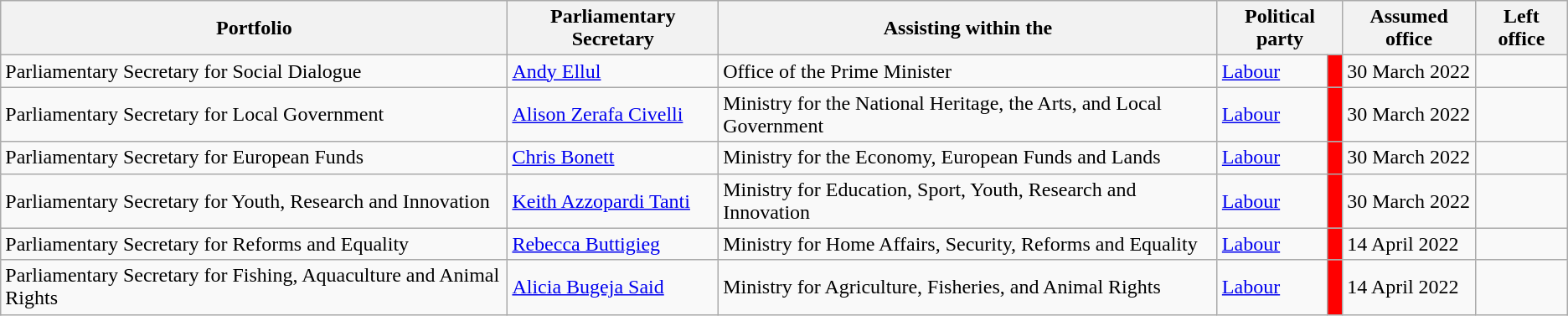<table class="wikitable">
<tr>
<th>Portfolio</th>
<th>Parliamentary Secretary</th>
<th>Assisting within the</th>
<th Colspan="2">Political party</th>
<th>Assumed office</th>
<th>Left office</th>
</tr>
<tr>
<td>Parliamentary Secretary for Social Dialogue<br></td>
<td><a href='#'>Andy Ellul</a></td>
<td>Office of the Prime Minister</td>
<td><a href='#'>Labour</a></td>
<td style="background:#FF0000;"></td>
<td>30 March 2022</td>
<td></td>
</tr>
<tr>
<td>Parliamentary Secretary for Local Government<br></td>
<td><a href='#'>Alison Zerafa Civelli</a></td>
<td>Ministry for the National Heritage, the Arts, and Local Government</td>
<td><a href='#'>Labour</a></td>
<td style="background:#FF0000;"></td>
<td>30 March 2022</td>
<td></td>
</tr>
<tr>
<td>Parliamentary Secretary for European Funds<br></td>
<td><a href='#'>Chris Bonett</a></td>
<td>Ministry for the Economy, European Funds and Lands</td>
<td><a href='#'>Labour</a></td>
<td style="background:#FF0000;"></td>
<td>30 March 2022</td>
<td></td>
</tr>
<tr>
<td>Parliamentary Secretary for Youth, Research and Innovation<br></td>
<td><a href='#'>Keith Azzopardi Tanti</a></td>
<td>Ministry for Education, Sport, Youth, Research and Innovation</td>
<td><a href='#'>Labour</a></td>
<td style="background:#FF0000;"></td>
<td>30 March 2022</td>
<td></td>
</tr>
<tr>
<td>Parliamentary Secretary for Reforms and Equality<br></td>
<td><a href='#'>Rebecca Buttigieg</a></td>
<td>Ministry for Home Affairs, Security, Reforms and Equality</td>
<td><a href='#'>Labour</a></td>
<td style="background:#FF0000;"></td>
<td>14 April 2022</td>
<td></td>
</tr>
<tr>
<td>Parliamentary Secretary for Fishing, Aquaculture and Animal Rights<br></td>
<td><a href='#'>Alicia Bugeja Said</a></td>
<td>Ministry for Agriculture, Fisheries, and Animal Rights</td>
<td><a href='#'>Labour</a></td>
<td style="background:#FF0000;"></td>
<td>14 April 2022</td>
<td></td>
</tr>
</table>
